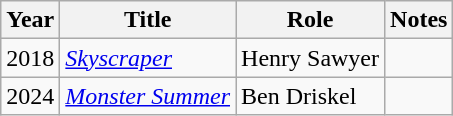<table class="wikitable">
<tr>
<th>Year</th>
<th>Title</th>
<th>Role</th>
<th>Notes</th>
</tr>
<tr>
<td>2018</td>
<td><em><a href='#'>Skyscraper</a></em></td>
<td>Henry Sawyer</td>
<td></td>
</tr>
<tr>
<td>2024</td>
<td><em><a href='#'>Monster Summer</a></em></td>
<td>Ben Driskel</td>
<td></td>
</tr>
</table>
